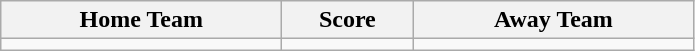<table class="wikitable" style="text-align: center">
<tr>
<th width=180>Home Team</th>
<th width=80>Score</th>
<th width=180>Away Team</th>
</tr>
<tr>
<td></td>
<td></td>
<td></td>
</tr>
</table>
